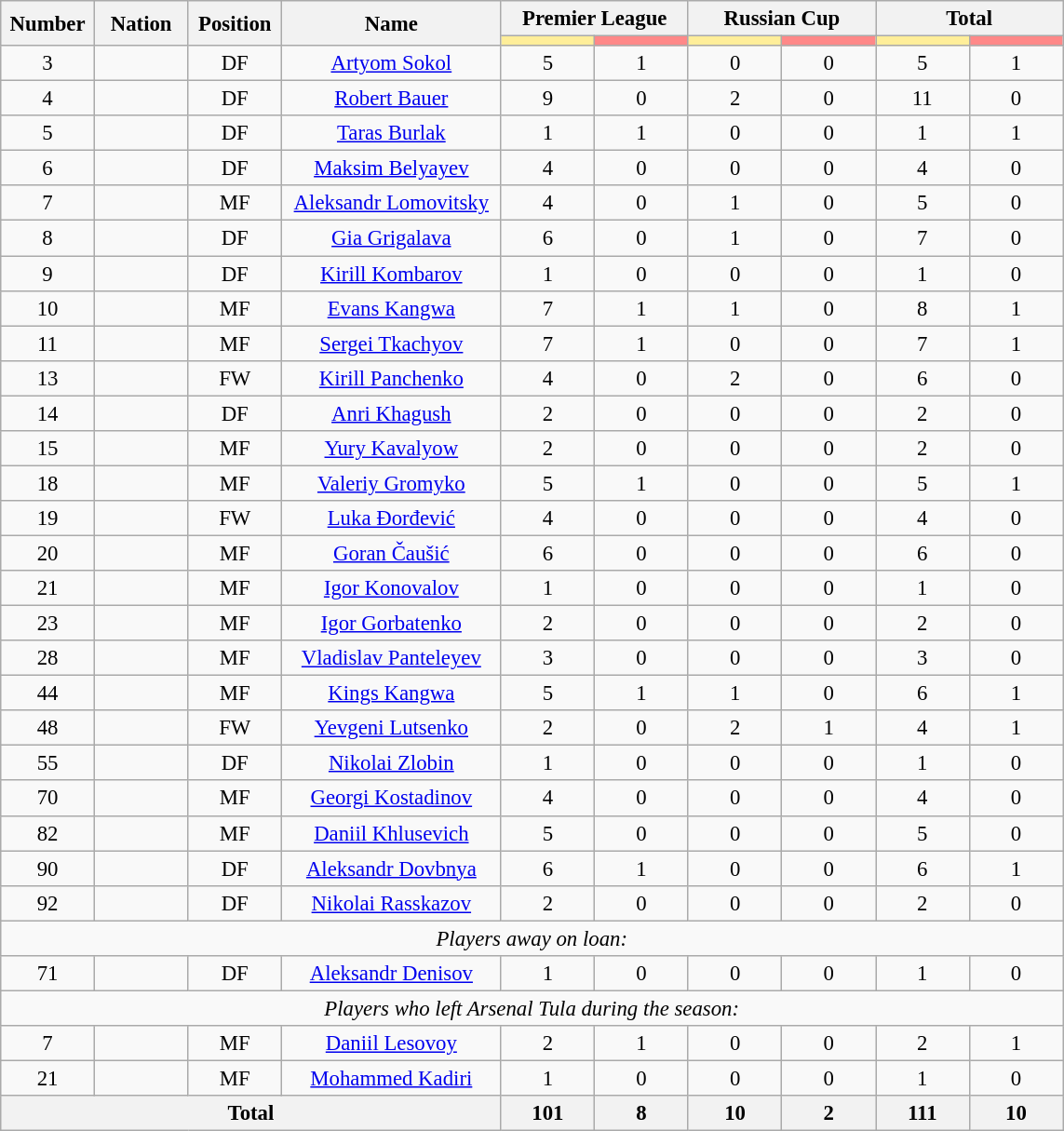<table class="wikitable" style="font-size: 95%; text-align: center;">
<tr>
<th rowspan=2 width=60>Number</th>
<th rowspan=2 width=60>Nation</th>
<th rowspan=2 width=60>Position</th>
<th rowspan=2 width=150>Name</th>
<th colspan=2>Premier League</th>
<th colspan=2>Russian Cup</th>
<th colspan=2>Total</th>
</tr>
<tr>
<th style="width:60px; background:#fe9;"></th>
<th style="width:60px; background:#ff8888;"></th>
<th style="width:60px; background:#fe9;"></th>
<th style="width:60px; background:#ff8888;"></th>
<th style="width:60px; background:#fe9;"></th>
<th style="width:60px; background:#ff8888;"></th>
</tr>
<tr>
<td>3</td>
<td></td>
<td>DF</td>
<td><a href='#'>Artyom Sokol</a></td>
<td>5</td>
<td>1</td>
<td>0</td>
<td>0</td>
<td>5</td>
<td>1</td>
</tr>
<tr>
<td>4</td>
<td></td>
<td>DF</td>
<td><a href='#'>Robert Bauer</a></td>
<td>9</td>
<td>0</td>
<td>2</td>
<td>0</td>
<td>11</td>
<td>0</td>
</tr>
<tr>
<td>5</td>
<td></td>
<td>DF</td>
<td><a href='#'>Taras Burlak</a></td>
<td>1</td>
<td>1</td>
<td>0</td>
<td>0</td>
<td>1</td>
<td>1</td>
</tr>
<tr>
<td>6</td>
<td></td>
<td>DF</td>
<td><a href='#'>Maksim Belyayev</a></td>
<td>4</td>
<td>0</td>
<td>0</td>
<td>0</td>
<td>4</td>
<td>0</td>
</tr>
<tr>
<td>7</td>
<td></td>
<td>MF</td>
<td><a href='#'>Aleksandr Lomovitsky</a></td>
<td>4</td>
<td>0</td>
<td>1</td>
<td>0</td>
<td>5</td>
<td>0</td>
</tr>
<tr>
<td>8</td>
<td></td>
<td>DF</td>
<td><a href='#'>Gia Grigalava</a></td>
<td>6</td>
<td>0</td>
<td>1</td>
<td>0</td>
<td>7</td>
<td>0</td>
</tr>
<tr>
<td>9</td>
<td></td>
<td>DF</td>
<td><a href='#'>Kirill Kombarov</a></td>
<td>1</td>
<td>0</td>
<td>0</td>
<td>0</td>
<td>1</td>
<td>0</td>
</tr>
<tr>
<td>10</td>
<td></td>
<td>MF</td>
<td><a href='#'>Evans Kangwa</a></td>
<td>7</td>
<td>1</td>
<td>1</td>
<td>0</td>
<td>8</td>
<td>1</td>
</tr>
<tr>
<td>11</td>
<td></td>
<td>MF</td>
<td><a href='#'>Sergei Tkachyov</a></td>
<td>7</td>
<td>1</td>
<td>0</td>
<td>0</td>
<td>7</td>
<td>1</td>
</tr>
<tr>
<td>13</td>
<td></td>
<td>FW</td>
<td><a href='#'>Kirill Panchenko</a></td>
<td>4</td>
<td>0</td>
<td>2</td>
<td>0</td>
<td>6</td>
<td>0</td>
</tr>
<tr>
<td>14</td>
<td></td>
<td>DF</td>
<td><a href='#'>Anri Khagush</a></td>
<td>2</td>
<td>0</td>
<td>0</td>
<td>0</td>
<td>2</td>
<td>0</td>
</tr>
<tr>
<td>15</td>
<td></td>
<td>MF</td>
<td><a href='#'>Yury Kavalyow</a></td>
<td>2</td>
<td>0</td>
<td>0</td>
<td>0</td>
<td>2</td>
<td>0</td>
</tr>
<tr>
<td>18</td>
<td></td>
<td>MF</td>
<td><a href='#'>Valeriy Gromyko</a></td>
<td>5</td>
<td>1</td>
<td>0</td>
<td>0</td>
<td>5</td>
<td>1</td>
</tr>
<tr>
<td>19</td>
<td></td>
<td>FW</td>
<td><a href='#'>Luka Đorđević</a></td>
<td>4</td>
<td>0</td>
<td>0</td>
<td>0</td>
<td>4</td>
<td>0</td>
</tr>
<tr>
<td>20</td>
<td></td>
<td>MF</td>
<td><a href='#'>Goran Čaušić</a></td>
<td>6</td>
<td>0</td>
<td>0</td>
<td>0</td>
<td>6</td>
<td>0</td>
</tr>
<tr>
<td>21</td>
<td></td>
<td>MF</td>
<td><a href='#'>Igor Konovalov</a></td>
<td>1</td>
<td>0</td>
<td>0</td>
<td>0</td>
<td>1</td>
<td>0</td>
</tr>
<tr>
<td>23</td>
<td></td>
<td>MF</td>
<td><a href='#'>Igor Gorbatenko</a></td>
<td>2</td>
<td>0</td>
<td>0</td>
<td>0</td>
<td>2</td>
<td>0</td>
</tr>
<tr>
<td>28</td>
<td></td>
<td>MF</td>
<td><a href='#'>Vladislav Panteleyev</a></td>
<td>3</td>
<td>0</td>
<td>0</td>
<td>0</td>
<td>3</td>
<td>0</td>
</tr>
<tr>
<td>44</td>
<td></td>
<td>MF</td>
<td><a href='#'>Kings Kangwa</a></td>
<td>5</td>
<td>1</td>
<td>1</td>
<td>0</td>
<td>6</td>
<td>1</td>
</tr>
<tr>
<td>48</td>
<td></td>
<td>FW</td>
<td><a href='#'>Yevgeni Lutsenko</a></td>
<td>2</td>
<td>0</td>
<td>2</td>
<td>1</td>
<td>4</td>
<td>1</td>
</tr>
<tr>
<td>55</td>
<td></td>
<td>DF</td>
<td><a href='#'>Nikolai Zlobin</a></td>
<td>1</td>
<td>0</td>
<td>0</td>
<td>0</td>
<td>1</td>
<td>0</td>
</tr>
<tr>
<td>70</td>
<td></td>
<td>MF</td>
<td><a href='#'>Georgi Kostadinov</a></td>
<td>4</td>
<td>0</td>
<td>0</td>
<td>0</td>
<td>4</td>
<td>0</td>
</tr>
<tr>
<td>82</td>
<td></td>
<td>MF</td>
<td><a href='#'>Daniil Khlusevich</a></td>
<td>5</td>
<td>0</td>
<td>0</td>
<td>0</td>
<td>5</td>
<td>0</td>
</tr>
<tr>
<td>90</td>
<td></td>
<td>DF</td>
<td><a href='#'>Aleksandr Dovbnya</a></td>
<td>6</td>
<td>1</td>
<td>0</td>
<td>0</td>
<td>6</td>
<td>1</td>
</tr>
<tr>
<td>92</td>
<td></td>
<td>DF</td>
<td><a href='#'>Nikolai Rasskazov</a></td>
<td>2</td>
<td>0</td>
<td>0</td>
<td>0</td>
<td>2</td>
<td>0</td>
</tr>
<tr>
<td colspan="14"><em>Players away on loan:</em></td>
</tr>
<tr>
<td>71</td>
<td></td>
<td>DF</td>
<td><a href='#'>Aleksandr Denisov</a></td>
<td>1</td>
<td>0</td>
<td>0</td>
<td>0</td>
<td>1</td>
<td>0</td>
</tr>
<tr>
<td colspan="14"><em>Players who left Arsenal Tula during the season:</em></td>
</tr>
<tr>
<td>7</td>
<td></td>
<td>MF</td>
<td><a href='#'>Daniil Lesovoy</a></td>
<td>2</td>
<td>1</td>
<td>0</td>
<td>0</td>
<td>2</td>
<td>1</td>
</tr>
<tr>
<td>21</td>
<td></td>
<td>MF</td>
<td><a href='#'>Mohammed Kadiri</a></td>
<td>1</td>
<td>0</td>
<td>0</td>
<td>0</td>
<td>1</td>
<td>0</td>
</tr>
<tr>
<th colspan=4>Total</th>
<th>101</th>
<th>8</th>
<th>10</th>
<th>2</th>
<th>111</th>
<th>10</th>
</tr>
</table>
